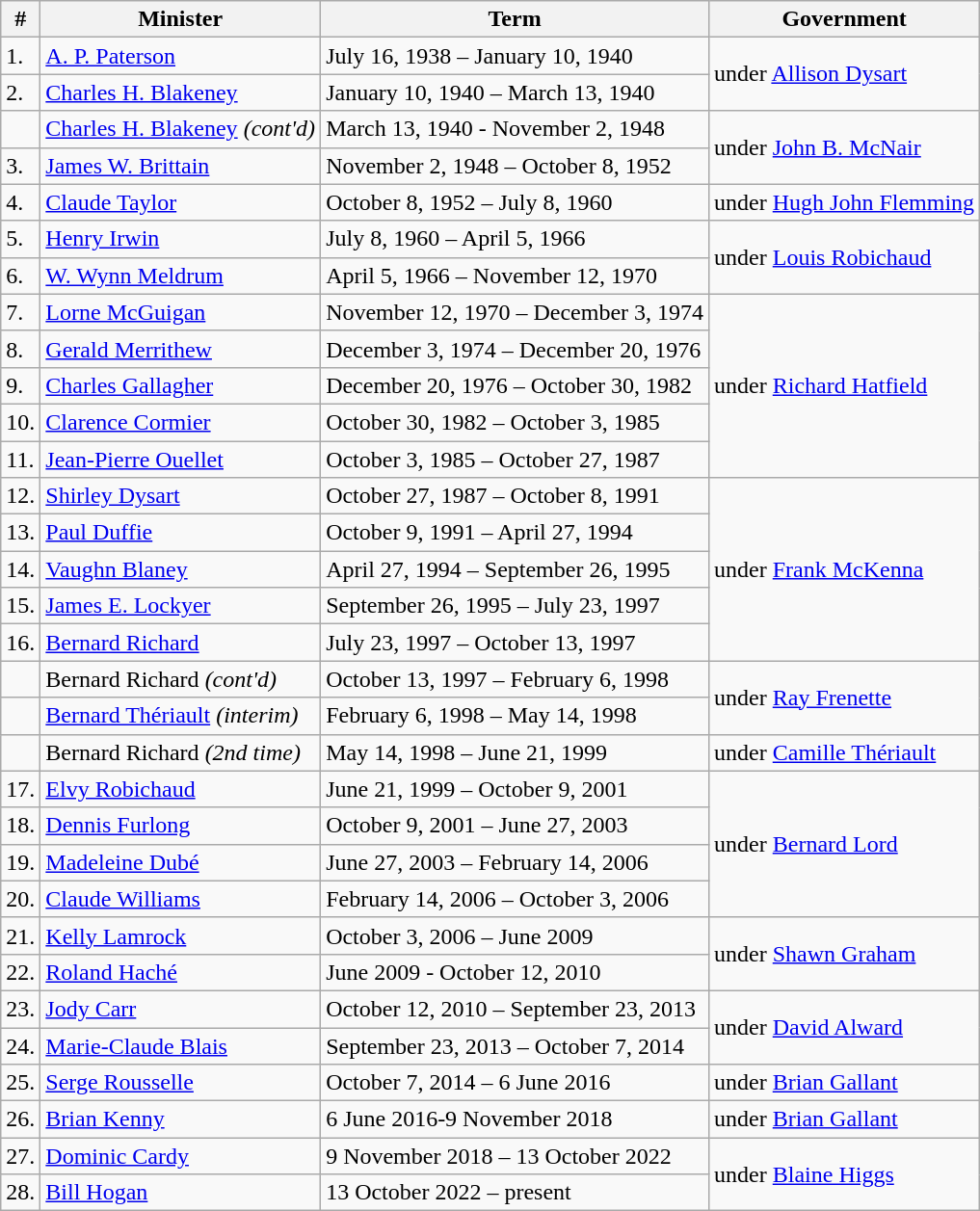<table class="wikitable">
<tr>
<th>#</th>
<th>Minister</th>
<th>Term</th>
<th>Government</th>
</tr>
<tr>
<td>1.</td>
<td><a href='#'>A. P. Paterson</a></td>
<td>July 16, 1938 – January 10, 1940</td>
<td rowspan=2>under <a href='#'>Allison Dysart</a></td>
</tr>
<tr>
<td>2.</td>
<td><a href='#'>Charles H. Blakeney</a></td>
<td>January 10, 1940 – March 13, 1940</td>
</tr>
<tr>
<td></td>
<td><a href='#'>Charles H. Blakeney</a> <em>(cont'd)</em></td>
<td>March 13, 1940 - November 2, 1948</td>
<td rowspan=2>under <a href='#'>John B. McNair</a></td>
</tr>
<tr>
<td>3.</td>
<td><a href='#'>James W. Brittain</a></td>
<td>November 2, 1948 – October 8, 1952</td>
</tr>
<tr>
<td>4.</td>
<td><a href='#'>Claude Taylor</a></td>
<td>October 8, 1952 – July 8, 1960</td>
<td>under <a href='#'>Hugh John Flemming</a></td>
</tr>
<tr>
<td>5.</td>
<td><a href='#'>Henry Irwin</a></td>
<td>July 8, 1960 – April 5, 1966</td>
<td rowspan=2>under <a href='#'>Louis Robichaud</a></td>
</tr>
<tr>
<td>6.</td>
<td><a href='#'>W. Wynn Meldrum</a></td>
<td>April 5, 1966 – November 12, 1970</td>
</tr>
<tr>
<td>7.</td>
<td><a href='#'>Lorne McGuigan</a></td>
<td>November 12, 1970 – December 3, 1974</td>
<td rowspan=5>under <a href='#'>Richard Hatfield</a></td>
</tr>
<tr>
<td>8.</td>
<td><a href='#'>Gerald Merrithew</a></td>
<td>December 3, 1974 – December 20, 1976</td>
</tr>
<tr>
<td>9.</td>
<td><a href='#'>Charles Gallagher</a></td>
<td>December 20, 1976 – October 30, 1982</td>
</tr>
<tr>
<td>10.</td>
<td><a href='#'>Clarence Cormier</a></td>
<td>October 30, 1982 – October 3, 1985</td>
</tr>
<tr>
<td>11.</td>
<td><a href='#'>Jean-Pierre Ouellet</a></td>
<td>October 3, 1985 – October 27, 1987</td>
</tr>
<tr>
<td>12.</td>
<td><a href='#'>Shirley Dysart</a></td>
<td>October 27, 1987 – October 8, 1991</td>
<td rowspan=5>under <a href='#'>Frank McKenna</a></td>
</tr>
<tr>
<td>13.</td>
<td><a href='#'>Paul Duffie</a></td>
<td>October 9, 1991 – April 27, 1994</td>
</tr>
<tr>
<td>14.</td>
<td><a href='#'>Vaughn Blaney</a></td>
<td>April 27, 1994 – September 26, 1995</td>
</tr>
<tr>
<td>15.</td>
<td><a href='#'>James E. Lockyer</a></td>
<td>September 26, 1995 – July 23, 1997</td>
</tr>
<tr>
<td>16.</td>
<td><a href='#'>Bernard Richard</a></td>
<td>July 23, 1997 – October 13, 1997</td>
</tr>
<tr>
<td></td>
<td>Bernard Richard <em>(cont'd)</em></td>
<td>October 13, 1997 – February 6, 1998</td>
<td rowspan=2>under <a href='#'>Ray Frenette</a></td>
</tr>
<tr>
<td></td>
<td><a href='#'>Bernard Thériault</a> <em>(interim)</em></td>
<td>February 6, 1998 – May 14, 1998</td>
</tr>
<tr>
<td></td>
<td>Bernard Richard <em>(2nd time)</em></td>
<td>May 14, 1998 – June 21, 1999</td>
<td>under <a href='#'>Camille Thériault</a></td>
</tr>
<tr>
<td>17.</td>
<td><a href='#'>Elvy Robichaud</a></td>
<td>June 21, 1999 – October 9, 2001</td>
<td rowspan=4>under <a href='#'>Bernard Lord</a></td>
</tr>
<tr>
<td>18.</td>
<td><a href='#'>Dennis Furlong</a></td>
<td>October 9, 2001 – June 27, 2003</td>
</tr>
<tr>
<td>19.</td>
<td><a href='#'>Madeleine Dubé</a></td>
<td>June 27, 2003 – February 14, 2006</td>
</tr>
<tr>
<td>20.</td>
<td><a href='#'>Claude Williams</a></td>
<td>February 14, 2006 – October 3, 2006</td>
</tr>
<tr>
<td>21.</td>
<td><a href='#'>Kelly Lamrock</a></td>
<td>October 3, 2006 – June 2009</td>
<td rowspan=2>under <a href='#'>Shawn Graham</a></td>
</tr>
<tr>
<td>22.</td>
<td><a href='#'>Roland Haché</a></td>
<td>June 2009 - October 12, 2010</td>
</tr>
<tr>
<td>23.</td>
<td><a href='#'>Jody Carr</a></td>
<td>October 12, 2010 – September 23, 2013</td>
<td rowspan=2>under <a href='#'>David Alward</a></td>
</tr>
<tr>
<td>24.</td>
<td><a href='#'>Marie-Claude Blais</a></td>
<td>September 23, 2013 – October 7, 2014</td>
</tr>
<tr>
<td>25.</td>
<td><a href='#'>Serge Rousselle</a></td>
<td>October 7, 2014 – 6 June 2016</td>
<td>under <a href='#'>Brian Gallant</a></td>
</tr>
<tr>
<td>26.</td>
<td><a href='#'>Brian Kenny</a></td>
<td>6 June 2016-9 November 2018</td>
<td>under <a href='#'>Brian Gallant</a></td>
</tr>
<tr>
<td>27.</td>
<td><a href='#'>Dominic Cardy</a></td>
<td>9 November 2018 – 13 October 2022</td>
<td rowspan=2>under <a href='#'>Blaine Higgs</a></td>
</tr>
<tr>
<td>28.</td>
<td><a href='#'>Bill Hogan</a></td>
<td>13 October 2022 – present</td>
</tr>
</table>
